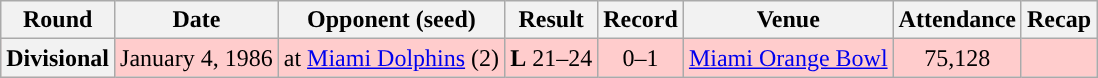<table class="wikitable" style="text-align:center">
<tr>
<th>Round</th>
<th>Date</th>
<th>Opponent (seed)</th>
<th>Result</th>
<th>Record</th>
<th>Venue</th>
<th>Attendance</th>
<th>Recap</th>
</tr>
<tr style="background:#fcc">
<th>Divisional</th>
<td>January 4, 1986</td>
<td>at <a href='#'>Miami Dolphins</a> (2)</td>
<td><strong>L</strong> 21–24</td>
<td>0–1</td>
<td><a href='#'>Miami Orange Bowl</a></td>
<td>75,128</td>
<td></td>
</tr>
</table>
